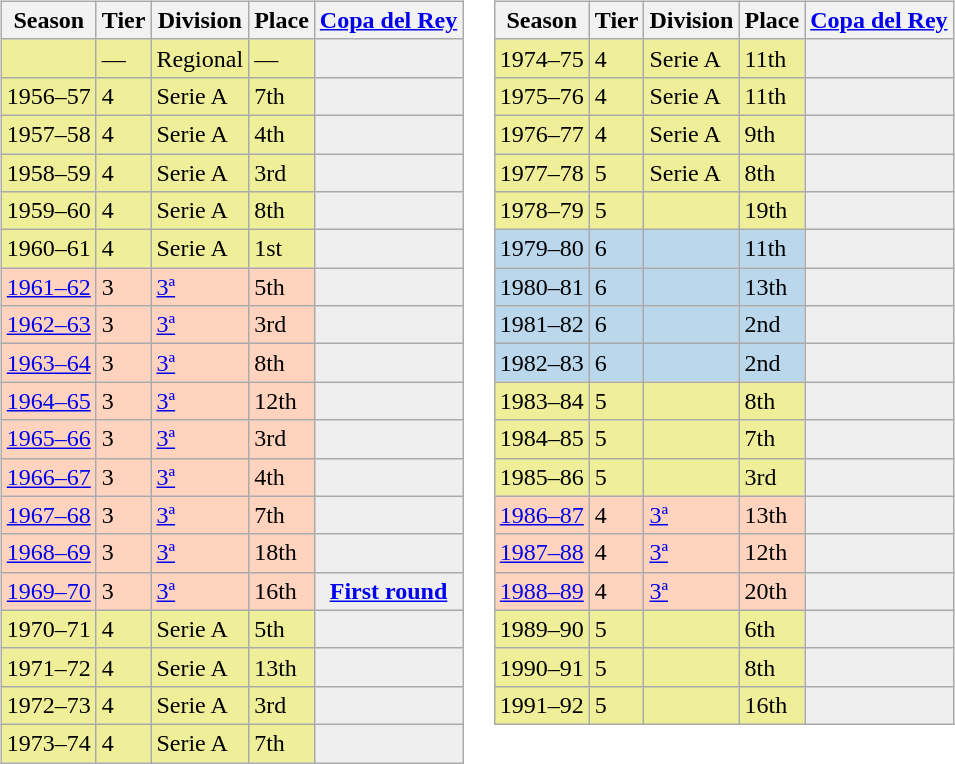<table>
<tr>
<td valign="top" width=0%><br><table class="wikitable">
<tr style="background:#f0f6fa;">
<th>Season</th>
<th>Tier</th>
<th>Division</th>
<th>Place</th>
<th><a href='#'>Copa del Rey</a></th>
</tr>
<tr>
<td style="background:#EFEF99;"></td>
<td style="background:#EFEF99;">—</td>
<td style="background:#EFEF99;">Regional</td>
<td style="background:#EFEF99;">—</td>
<th style="background:#efefef;"></th>
</tr>
<tr>
<td style="background:#EFEF99;">1956–57</td>
<td style="background:#EFEF99;">4</td>
<td style="background:#EFEF99;">Serie A</td>
<td style="background:#EFEF99;">7th</td>
<th style="background:#efefef;"></th>
</tr>
<tr>
<td style="background:#EFEF99;">1957–58</td>
<td style="background:#EFEF99;">4</td>
<td style="background:#EFEF99;">Serie A</td>
<td style="background:#EFEF99;">4th</td>
<th style="background:#efefef;"></th>
</tr>
<tr>
<td style="background:#EFEF99;">1958–59</td>
<td style="background:#EFEF99;">4</td>
<td style="background:#EFEF99;">Serie A</td>
<td style="background:#EFEF99;">3rd</td>
<th style="background:#efefef;"></th>
</tr>
<tr>
<td style="background:#EFEF99;">1959–60</td>
<td style="background:#EFEF99;">4</td>
<td style="background:#EFEF99;">Serie A</td>
<td style="background:#EFEF99;">8th</td>
<th style="background:#efefef;"></th>
</tr>
<tr>
<td style="background:#EFEF99;">1960–61</td>
<td style="background:#EFEF99;">4</td>
<td style="background:#EFEF99;">Serie A</td>
<td style="background:#EFEF99;">1st</td>
<th style="background:#efefef;"></th>
</tr>
<tr>
<td style="background:#FFD3BD;"><a href='#'>1961–62</a></td>
<td style="background:#FFD3BD;">3</td>
<td style="background:#FFD3BD;"><a href='#'>3ª</a></td>
<td style="background:#FFD3BD;">5th</td>
<th style="background:#efefef;"></th>
</tr>
<tr>
<td style="background:#FFD3BD;"><a href='#'>1962–63</a></td>
<td style="background:#FFD3BD;">3</td>
<td style="background:#FFD3BD;"><a href='#'>3ª</a></td>
<td style="background:#FFD3BD;">3rd</td>
<th style="background:#efefef;"></th>
</tr>
<tr>
<td style="background:#FFD3BD;"><a href='#'>1963–64</a></td>
<td style="background:#FFD3BD;">3</td>
<td style="background:#FFD3BD;"><a href='#'>3ª</a></td>
<td style="background:#FFD3BD;">8th</td>
<th style="background:#efefef;"></th>
</tr>
<tr>
<td style="background:#FFD3BD;"><a href='#'>1964–65</a></td>
<td style="background:#FFD3BD;">3</td>
<td style="background:#FFD3BD;"><a href='#'>3ª</a></td>
<td style="background:#FFD3BD;">12th</td>
<th style="background:#efefef;"></th>
</tr>
<tr>
<td style="background:#FFD3BD;"><a href='#'>1965–66</a></td>
<td style="background:#FFD3BD;">3</td>
<td style="background:#FFD3BD;"><a href='#'>3ª</a></td>
<td style="background:#FFD3BD;">3rd</td>
<th style="background:#efefef;"></th>
</tr>
<tr>
<td style="background:#FFD3BD;"><a href='#'>1966–67</a></td>
<td style="background:#FFD3BD;">3</td>
<td style="background:#FFD3BD;"><a href='#'>3ª</a></td>
<td style="background:#FFD3BD;">4th</td>
<th style="background:#efefef;"></th>
</tr>
<tr>
<td style="background:#FFD3BD;"><a href='#'>1967–68</a></td>
<td style="background:#FFD3BD;">3</td>
<td style="background:#FFD3BD;"><a href='#'>3ª</a></td>
<td style="background:#FFD3BD;">7th</td>
<th style="background:#efefef;"></th>
</tr>
<tr>
<td style="background:#FFD3BD;"><a href='#'>1968–69</a></td>
<td style="background:#FFD3BD;">3</td>
<td style="background:#FFD3BD;"><a href='#'>3ª</a></td>
<td style="background:#FFD3BD;">18th</td>
<th style="background:#efefef;"></th>
</tr>
<tr>
<td style="background:#FFD3BD;"><a href='#'>1969–70</a></td>
<td style="background:#FFD3BD;">3</td>
<td style="background:#FFD3BD;"><a href='#'>3ª</a></td>
<td style="background:#FFD3BD;">16th</td>
<th style="background:#efefef;"><a href='#'>First round</a></th>
</tr>
<tr>
<td style="background:#EFEF99;">1970–71</td>
<td style="background:#EFEF99;">4</td>
<td style="background:#EFEF99;">Serie A</td>
<td style="background:#EFEF99;">5th</td>
<th style="background:#efefef;"></th>
</tr>
<tr>
<td style="background:#EFEF99;">1971–72</td>
<td style="background:#EFEF99;">4</td>
<td style="background:#EFEF99;">Serie A</td>
<td style="background:#EFEF99;">13th</td>
<th style="background:#efefef;"></th>
</tr>
<tr>
<td style="background:#EFEF99;">1972–73</td>
<td style="background:#EFEF99;">4</td>
<td style="background:#EFEF99;">Serie A</td>
<td style="background:#EFEF99;">3rd</td>
<th style="background:#efefef;"></th>
</tr>
<tr>
<td style="background:#EFEF99;">1973–74</td>
<td style="background:#EFEF99;">4</td>
<td style="background:#EFEF99;">Serie A</td>
<td style="background:#EFEF99;">7th</td>
<th style="background:#efefef;"></th>
</tr>
</table>
</td>
<td valign="top" width=0%><br><table class="wikitable">
<tr style="background:#f0f6fa;">
<th>Season</th>
<th>Tier</th>
<th>Division</th>
<th>Place</th>
<th><a href='#'>Copa del Rey</a></th>
</tr>
<tr>
<td style="background:#EFEF99;">1974–75</td>
<td style="background:#EFEF99;">4</td>
<td style="background:#EFEF99;">Serie A</td>
<td style="background:#EFEF99;">11th</td>
<th style="background:#efefef;"></th>
</tr>
<tr>
<td style="background:#EFEF99;">1975–76</td>
<td style="background:#EFEF99;">4</td>
<td style="background:#EFEF99;">Serie A</td>
<td style="background:#EFEF99;">11th</td>
<th style="background:#efefef;"></th>
</tr>
<tr>
<td style="background:#EFEF99;">1976–77</td>
<td style="background:#EFEF99;">4</td>
<td style="background:#EFEF99;">Serie A</td>
<td style="background:#EFEF99;">9th</td>
<th style="background:#efefef;"></th>
</tr>
<tr>
<td style="background:#EFEF99;">1977–78</td>
<td style="background:#EFEF99;">5</td>
<td style="background:#EFEF99;">Serie A</td>
<td style="background:#EFEF99;">8th</td>
<th style="background:#efefef;"></th>
</tr>
<tr>
<td style="background:#EFEF99;">1978–79</td>
<td style="background:#EFEF99;">5</td>
<td style="background:#EFEF99;"></td>
<td style="background:#EFEF99;">19th</td>
<th style="background:#efefef;"></th>
</tr>
<tr>
<td style="background:#BBD7EC;">1979–80</td>
<td style="background:#BBD7EC;">6</td>
<td style="background:#BBD7EC;"></td>
<td style="background:#BBD7EC;">11th</td>
<th style="background:#efefef;"></th>
</tr>
<tr>
<td style="background:#BBD7EC;">1980–81</td>
<td style="background:#BBD7EC;">6</td>
<td style="background:#BBD7EC;"></td>
<td style="background:#BBD7EC;">13th</td>
<th style="background:#efefef;"></th>
</tr>
<tr>
<td style="background:#BBD7EC;">1981–82</td>
<td style="background:#BBD7EC;">6</td>
<td style="background:#BBD7EC;"></td>
<td style="background:#BBD7EC;">2nd</td>
<th style="background:#efefef;"></th>
</tr>
<tr>
<td style="background:#BBD7EC;">1982–83</td>
<td style="background:#BBD7EC;">6</td>
<td style="background:#BBD7EC;"></td>
<td style="background:#BBD7EC;">2nd</td>
<th style="background:#efefef;"></th>
</tr>
<tr>
<td style="background:#EFEF99;">1983–84</td>
<td style="background:#EFEF99;">5</td>
<td style="background:#EFEF99;"></td>
<td style="background:#EFEF99;">8th</td>
<th style="background:#efefef;"></th>
</tr>
<tr>
<td style="background:#EFEF99;">1984–85</td>
<td style="background:#EFEF99;">5</td>
<td style="background:#EFEF99;"></td>
<td style="background:#EFEF99;">7th</td>
<th style="background:#efefef;"></th>
</tr>
<tr>
<td style="background:#EFEF99;">1985–86</td>
<td style="background:#EFEF99;">5</td>
<td style="background:#EFEF99;"></td>
<td style="background:#EFEF99;">3rd</td>
<th style="background:#efefef;"></th>
</tr>
<tr>
<td style="background:#FFD3BD;"><a href='#'>1986–87</a></td>
<td style="background:#FFD3BD;">4</td>
<td style="background:#FFD3BD;"><a href='#'>3ª</a></td>
<td style="background:#FFD3BD;">13th</td>
<th style="background:#efefef;"></th>
</tr>
<tr>
<td style="background:#FFD3BD;"><a href='#'>1987–88</a></td>
<td style="background:#FFD3BD;">4</td>
<td style="background:#FFD3BD;"><a href='#'>3ª</a></td>
<td style="background:#FFD3BD;">12th</td>
<th style="background:#efefef;"></th>
</tr>
<tr>
<td style="background:#FFD3BD;"><a href='#'>1988–89</a></td>
<td style="background:#FFD3BD;">4</td>
<td style="background:#FFD3BD;"><a href='#'>3ª</a></td>
<td style="background:#FFD3BD;">20th</td>
<th style="background:#efefef;"></th>
</tr>
<tr>
<td style="background:#EFEF99;">1989–90</td>
<td style="background:#EFEF99;">5</td>
<td style="background:#EFEF99;"></td>
<td style="background:#EFEF99;">6th</td>
<th style="background:#efefef;"></th>
</tr>
<tr>
<td style="background:#EFEF99;">1990–91</td>
<td style="background:#EFEF99;">5</td>
<td style="background:#EFEF99;"></td>
<td style="background:#EFEF99;">8th</td>
<th style="background:#efefef;"></th>
</tr>
<tr>
<td style="background:#EFEF99;">1991–92</td>
<td style="background:#EFEF99;">5</td>
<td style="background:#EFEF99;"></td>
<td style="background:#EFEF99;">16th</td>
<th style="background:#efefef;"></th>
</tr>
</table>
</td>
</tr>
</table>
